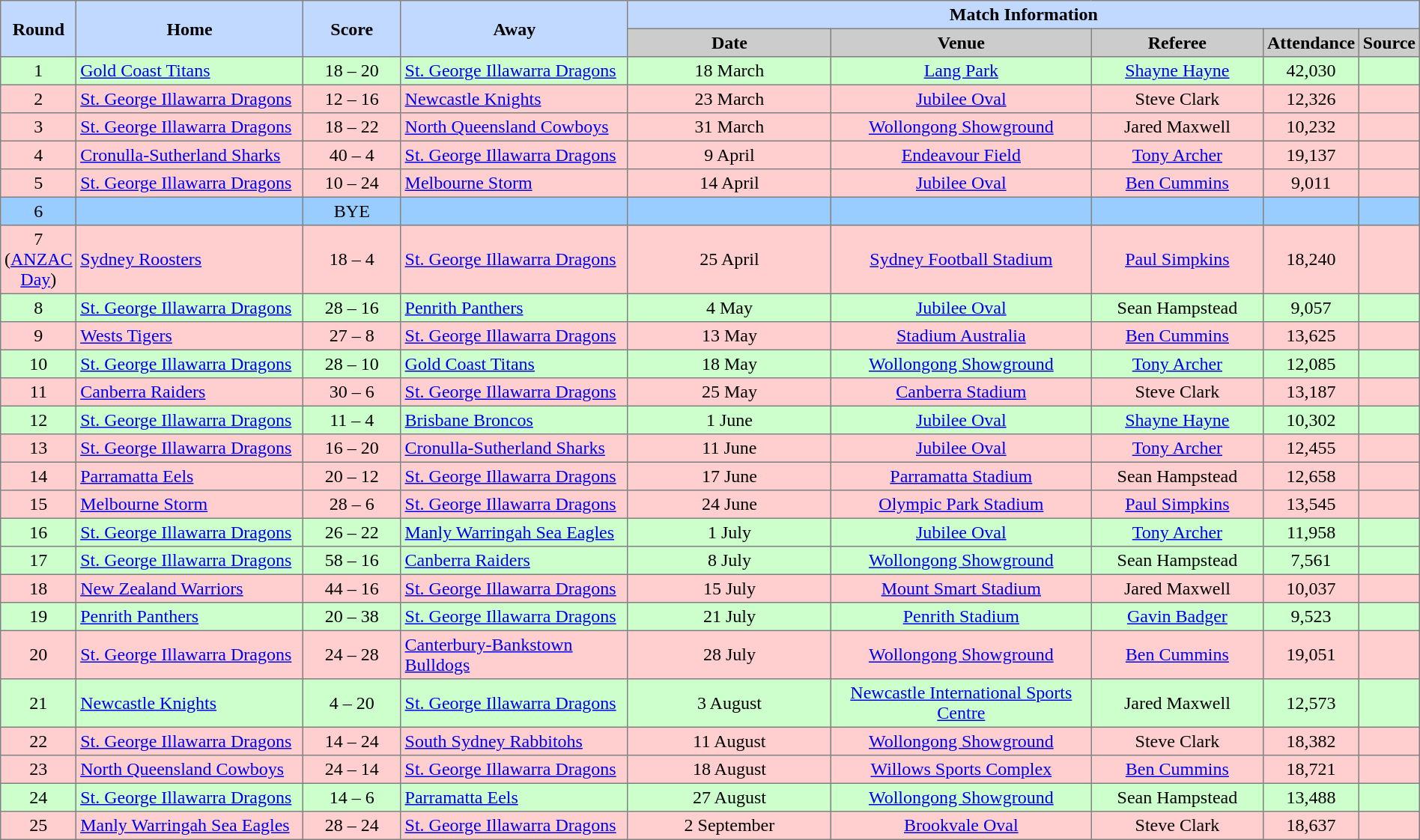<table border="1" cellpadding="3" cellspacing="0" width="100%" style="border-collapse:collapse; text-align:center;">
<tr bgcolor=#C1D8FF>
<th rowspan="2" width="1%">Round</th>
<th rowspan="2" width="19%">Home</th>
<th rowspan="2" width="8%">Score</th>
<th rowspan="2" width="19%">Away</th>
<th colspan="6">Match Information</th>
</tr>
<tr bgcolor="#CCCCCC">
<th width="17%">Date</th>
<th width="22%">Venue</th>
<th width="50%">Referee</th>
<th width="7%">Attendance</th>
<td><strong>Source</strong></td>
</tr>
<tr style="text-align:center; background:#cfc;">
<td>1</td>
<td align="left"> <a href='#'>Gold Coast Titans</a></td>
<td>18 – 20</td>
<td align="left"> <a href='#'>St. George Illawarra Dragons</a></td>
<td>18 March</td>
<td><a href='#'>Lang Park</a></td>
<td><a href='#'>Shayne Hayne</a></td>
<td>42,030</td>
<td></td>
</tr>
<tr style="text-align:center; background:#FFCFCF;">
<td>2</td>
<td align="left"> <a href='#'>St. George Illawarra Dragons</a></td>
<td>12 – 16</td>
<td align="left"> <a href='#'>Newcastle Knights</a></td>
<td>23 March</td>
<td><a href='#'>Jubilee Oval</a></td>
<td>Steve Clark</td>
<td>12,326</td>
<td></td>
</tr>
<tr style="text-align:center; background:#FFCFCF;">
<td>3</td>
<td align="left"> <a href='#'>St. George Illawarra Dragons</a></td>
<td>18 – 22</td>
<td align="left"> <a href='#'>North Queensland Cowboys</a></td>
<td>31 March</td>
<td><a href='#'>Wollongong Showground</a></td>
<td>Jared Maxwell</td>
<td>10,232</td>
<td></td>
</tr>
<tr style="text-align:center; background:#FFCFCF;">
<td>4</td>
<td align="left"> <a href='#'>Cronulla-Sutherland Sharks</a></td>
<td>40 – 4</td>
<td align="left"> <a href='#'>St. George Illawarra Dragons</a></td>
<td>9 April</td>
<td><a href='#'>Endeavour Field</a></td>
<td><a href='#'>Tony Archer</a></td>
<td>19,137</td>
<td></td>
</tr>
<tr style="text-align:center; background:#FFCFCF;">
<td>5</td>
<td align="left"> <a href='#'>St. George Illawarra Dragons</a></td>
<td>10 – 24</td>
<td align="left"> <a href='#'>Melbourne Storm</a></td>
<td>14 April</td>
<td><a href='#'>Jubilee Oval</a></td>
<td><a href='#'>Ben Cummins</a></td>
<td>9,011</td>
<td></td>
</tr>
<tr style="text-align:center; background:#99ccff;">
<td>6</td>
<td align="left"></td>
<td>BYE</td>
<td align="left"></td>
<td></td>
<td></td>
<td></td>
<td></td>
<td></td>
</tr>
<tr style="text-align:center; background:#FFCFCF;">
<td>7 (<a href='#'>ANZAC Day</a>)</td>
<td align="left"> <a href='#'>Sydney Roosters</a></td>
<td>18 – 4</td>
<td align="left"> <a href='#'>St. George Illawarra Dragons</a></td>
<td>25 April</td>
<td><a href='#'>Sydney Football Stadium</a></td>
<td><a href='#'>Paul Simpkins</a></td>
<td>18,240</td>
<td></td>
</tr>
<tr style="text-align:center; background:#cfc;">
<td>8</td>
<td align="left"> <a href='#'>St. George Illawarra Dragons</a></td>
<td>28 – 16</td>
<td align="left"> <a href='#'>Penrith Panthers</a></td>
<td>4 May</td>
<td><a href='#'>Jubilee Oval</a></td>
<td>Sean Hampstead</td>
<td>9,057</td>
<td></td>
</tr>
<tr style="text-align:center; background:#FFCFCF;">
<td>9</td>
<td align="left"> <a href='#'>Wests Tigers</a></td>
<td>27 – 8</td>
<td align="left"> <a href='#'>St. George Illawarra Dragons</a></td>
<td>13 May</td>
<td><a href='#'>Stadium Australia</a></td>
<td><a href='#'>Ben Cummins</a></td>
<td>13,625</td>
<td></td>
</tr>
<tr style="text-align:center; background:#cfc;">
<td>10</td>
<td align="left"> <a href='#'>St. George Illawarra Dragons</a></td>
<td>28 – 10</td>
<td align="left"> <a href='#'>Gold Coast Titans</a></td>
<td>18 May</td>
<td><a href='#'>Wollongong Showground</a></td>
<td><a href='#'>Tony Archer</a></td>
<td>12,085</td>
<td></td>
</tr>
<tr style="text-align:center; background:#FFCFCF;">
<td>11</td>
<td align="left"> <a href='#'>Canberra Raiders</a></td>
<td>30 – 6</td>
<td align="left"> <a href='#'>St. George Illawarra Dragons</a></td>
<td>25 May</td>
<td><a href='#'>Canberra Stadium</a></td>
<td>Steve Clark</td>
<td>13,187</td>
<td></td>
</tr>
<tr style="text-align:center; background:#cfc;">
<td>12</td>
<td align="left"> <a href='#'>St. George Illawarra Dragons</a></td>
<td>11 – 4</td>
<td align="left"> <a href='#'>Brisbane Broncos</a></td>
<td>1 June</td>
<td><a href='#'>Jubilee Oval</a></td>
<td><a href='#'>Shayne Hayne</a></td>
<td>10,302</td>
<td></td>
</tr>
<tr style="text-align:center; background:#FFCFCF;">
<td>13</td>
<td align="left"> <a href='#'>St. George Illawarra Dragons</a></td>
<td>16 – 20</td>
<td align="left"> <a href='#'>Cronulla-Sutherland Sharks</a></td>
<td>11 June</td>
<td><a href='#'>Jubilee Oval</a></td>
<td><a href='#'>Tony Archer</a></td>
<td>12,455</td>
<td></td>
</tr>
<tr style="text-align:center; background:#FFCFCF;">
<td>14</td>
<td align="left"> <a href='#'>Parramatta Eels</a></td>
<td>20 – 12</td>
<td align="left"> <a href='#'>St. George Illawarra Dragons</a></td>
<td>17 June</td>
<td><a href='#'>Parramatta Stadium</a></td>
<td>Sean Hampstead</td>
<td>12,658</td>
<td></td>
</tr>
<tr style="text-align:center; background:#FFCFCF;">
<td>15</td>
<td align="left"> <a href='#'>Melbourne Storm</a></td>
<td>28 – 6</td>
<td align="left"> <a href='#'>St. George Illawarra Dragons</a></td>
<td>24 June</td>
<td><a href='#'>Olympic Park Stadium</a></td>
<td><a href='#'>Paul Simpkins</a></td>
<td>13,545</td>
<td></td>
</tr>
<tr style="text-align:center; background:#cfc;">
<td>16</td>
<td align="left"> <a href='#'>St. George Illawarra Dragons</a></td>
<td>26 – 22</td>
<td align="left"> <a href='#'>Manly Warringah Sea Eagles</a></td>
<td>1 July</td>
<td><a href='#'>Jubilee Oval</a></td>
<td><a href='#'>Tony Archer</a></td>
<td>11,958</td>
<td></td>
</tr>
<tr style="text-align:center; background:#cfc;">
<td>17</td>
<td align="left"> <a href='#'>St. George Illawarra Dragons</a></td>
<td>58 – 16</td>
<td align="left"> <a href='#'>Canberra Raiders</a></td>
<td>8 July</td>
<td><a href='#'>Wollongong Showground</a></td>
<td>Sean Hampstead</td>
<td>7,561</td>
<td></td>
</tr>
<tr style="text-align:center; background:#FFCFCF;">
<td>18</td>
<td align="left"> <a href='#'>New Zealand Warriors</a></td>
<td>44 – 16</td>
<td align="left"> <a href='#'>St. George Illawarra Dragons</a></td>
<td>15 July</td>
<td><a href='#'>Mount Smart Stadium</a></td>
<td>Jared Maxwell</td>
<td>10,037</td>
<td></td>
</tr>
<tr style="text-align:center; background:#cfc;">
<td>19</td>
<td align="left"> <a href='#'>Penrith Panthers</a></td>
<td>20 – 38</td>
<td align="left"> <a href='#'>St. George Illawarra Dragons</a></td>
<td>21 July</td>
<td><a href='#'>Penrith Stadium</a></td>
<td><a href='#'>Gavin Badger</a></td>
<td>9,523</td>
<td></td>
</tr>
<tr style="text-align:center; background:#FFCFCF;">
<td>20</td>
<td align="left"> <a href='#'>St. George Illawarra Dragons</a></td>
<td>24 – 28</td>
<td align="left"> <a href='#'>Canterbury-Bankstown Bulldogs</a></td>
<td>28 July</td>
<td><a href='#'>Wollongong Showground</a></td>
<td><a href='#'>Ben Cummins</a></td>
<td>19,051</td>
<td></td>
</tr>
<tr style="text-align:center; background:#cfc;">
<td>21</td>
<td align="left"> <a href='#'>Newcastle Knights</a></td>
<td>4 – 20</td>
<td align="left"> <a href='#'>St. George Illawarra Dragons</a></td>
<td>3 August</td>
<td><a href='#'>Newcastle International Sports Centre</a></td>
<td>Jared Maxwell</td>
<td>12,573</td>
<td></td>
</tr>
<tr style="text-align:center; background:#FFCFCF;">
<td>22</td>
<td align="left"> <a href='#'>St. George Illawarra Dragons</a></td>
<td>14 – 24</td>
<td align="left"> <a href='#'>South Sydney Rabbitohs</a></td>
<td>11 August</td>
<td><a href='#'>Wollongong Showground</a></td>
<td>Steve Clark</td>
<td>18,382</td>
<td></td>
</tr>
<tr style="text-align:center; background:#FFCFCF;">
<td>23</td>
<td align="left"> <a href='#'>North Queensland Cowboys</a></td>
<td>24 – 14</td>
<td align="left"> <a href='#'>St. George Illawarra Dragons</a></td>
<td>18 August</td>
<td><a href='#'>Willows Sports Complex</a></td>
<td><a href='#'>Ben Cummins</a></td>
<td>18,721</td>
<td></td>
</tr>
<tr style="text-align:center; background:#cfc;">
<td>24</td>
<td align="left"> <a href='#'>St. George Illawarra Dragons</a></td>
<td>14 – 6</td>
<td align="left"> <a href='#'>Parramatta Eels</a></td>
<td>27 August</td>
<td><a href='#'>Wollongong Showground</a></td>
<td>Sean Hampstead</td>
<td>13,488</td>
<td></td>
</tr>
<tr style="text-align:center; background:#FFCFCF;">
<td>25</td>
<td align="left"> <a href='#'>Manly Warringah Sea Eagles</a></td>
<td>28 – 24</td>
<td align="left"> <a href='#'>St. George Illawarra Dragons</a></td>
<td>2 September</td>
<td><a href='#'>Brookvale Oval</a></td>
<td>Steve Clark</td>
<td>18,637</td>
<td></td>
</tr>
</table>
